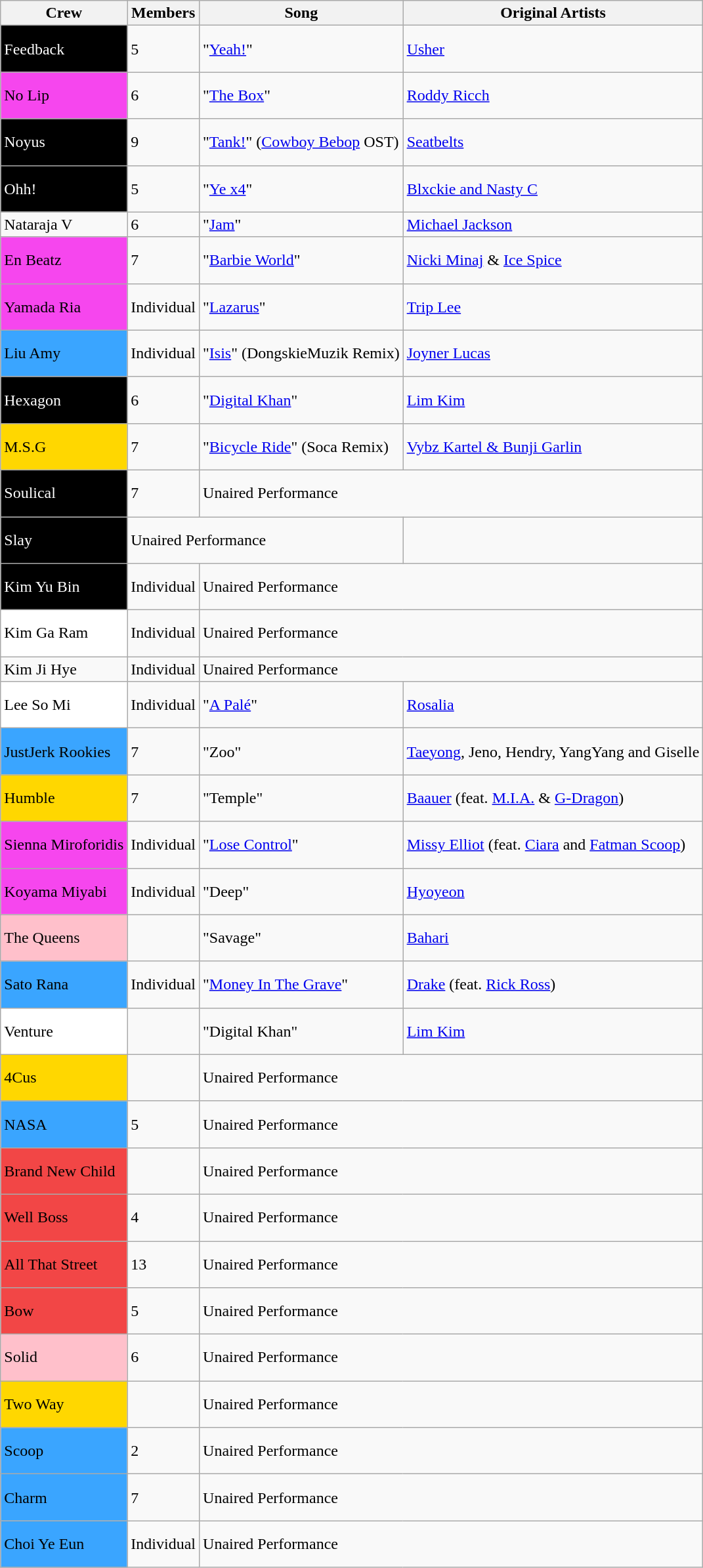<table class="wikitable">
<tr>
<th>Crew</th>
<th>Members</th>
<th>Song</th>
<th>Original Artists</th>
</tr>
<tr>
<td style="height: 40px; background: black; color: white">Feedback</td>
<td>5</td>
<td>"<a href='#'>Yeah!</a>"</td>
<td><a href='#'>Usher</a></td>
</tr>
<tr>
<td style="height: 40px; background:#F646EE">No Lip</td>
<td>6</td>
<td>"<a href='#'>The Box</a>"</td>
<td><a href='#'>Roddy Ricch</a></td>
</tr>
<tr>
<td style="height: 40px; background: black; color: white">Noyus</td>
<td>9</td>
<td>"<a href='#'>Tank!</a>" (<a href='#'>Cowboy Bebop</a> OST)</td>
<td><a href='#'>Seatbelts</a></td>
</tr>
<tr>
<td style="height: 40px; background: black; color: white">Ohh! </td>
<td>5</td>
<td>"<a href='#'>Ye x4</a>"</td>
<td><a href='#'>Blxckie and Nasty C</a></td>
</tr>
<tr>
<td>Nataraja V</td>
<td>6</td>
<td>"<a href='#'>Jam</a>"</td>
<td><a href='#'>Michael Jackson</a></td>
</tr>
<tr>
<td style="height: 40px; background:#F646EE">En Beatz</td>
<td>7</td>
<td>"<a href='#'>Barbie World</a>"</td>
<td><a href='#'>Nicki Minaj</a> & <a href='#'>Ice Spice</a></td>
</tr>
<tr>
<td style="height: 40px; background:#F646EE">Yamada Ria</td>
<td>Individual</td>
<td>"<a href='#'>Lazarus</a>"</td>
<td><a href='#'>Trip Lee</a></td>
</tr>
<tr>
<td style="height: 40px; background:#3AA5FF">Liu Amy</td>
<td>Individual</td>
<td>"<a href='#'>Isis</a>" (DongskieMuzik Remix)</td>
<td><a href='#'>Joyner Lucas</a></td>
</tr>
<tr>
<td style="height: 40px; background: black; color: white">Hexagon</td>
<td>6</td>
<td>"<a href='#'>Digital Khan</a>"</td>
<td><a href='#'>Lim Kim</a></td>
</tr>
<tr>
<td style="height: 40px; background:gold">M.S.G</td>
<td>7</td>
<td>"<a href='#'>Bicycle Ride</a>" (Soca Remix)</td>
<td><a href='#'>Vybz Kartel & Bunji Garlin</a></td>
</tr>
<tr>
<td style="height: 40px; background: black; color: white">Soulical</td>
<td>7</td>
<td colspan="2">Unaired Performance</td>
</tr>
<tr>
<td style="height: 40px; background: black; color: white">Slay</td>
<td colspan="2">Unaired Performance</td>
</tr>
<tr>
<td style="height: 40px; background: black; color: white">Kim Yu Bin</td>
<td>Individual</td>
<td colspan="2">Unaired Performance</td>
</tr>
<tr>
<td style="height: 40px; background:white">Kim Ga Ram</td>
<td>Individual</td>
<td colspan="2">Unaired Performance</td>
</tr>
<tr>
<td>Kim Ji Hye</td>
<td>Individual</td>
<td colspan="2">Unaired Performance</td>
</tr>
<tr>
<td style="height: 40px; background:white">Lee So Mi</td>
<td>Individual</td>
<td>"<a href='#'>A Palé</a>"</td>
<td><a href='#'>Rosalia</a></td>
</tr>
<tr>
<td style="height: 40px; background:#3AA5FF">JustJerk Rookies</td>
<td>7</td>
<td>"Zoo"</td>
<td><a href='#'>Taeyong</a>, Jeno, Hendry, YangYang and Giselle</td>
</tr>
<tr>
<td style="height: 40px; background:gold">Humble</td>
<td>7</td>
<td>"Temple"</td>
<td><a href='#'>Baauer</a> (feat. <a href='#'>M.I.A.</a> & <a href='#'>G-Dragon</a>)</td>
</tr>
<tr>
<td style="height: 40px; background:#F646EE">Sienna Miroforidis</td>
<td>Individual</td>
<td>"<a href='#'>Lose Control</a>"</td>
<td><a href='#'>Missy Elliot</a> (feat. <a href='#'>Ciara</a> and <a href='#'>Fatman Scoop</a>)</td>
</tr>
<tr>
<td style="height: 40px; background:#F646EE">Koyama Miyabi</td>
<td>Individual</td>
<td>"Deep"</td>
<td><a href='#'>Hyoyeon</a></td>
</tr>
<tr>
<td style="height: 40px; background:pink">The Queens</td>
<td></td>
<td>"Savage"</td>
<td><a href='#'>Bahari</a></td>
</tr>
<tr>
<td style="height: 40px; background:#3AA5FF">Sato Rana</td>
<td>Individual</td>
<td>"<a href='#'>Money In The Grave</a>"</td>
<td><a href='#'>Drake</a> (feat. <a href='#'>Rick Ross</a>)</td>
</tr>
<tr>
<td style="height: 40px; background:white">Venture</td>
<td></td>
<td>"Digital Khan"</td>
<td><a href='#'>Lim Kim</a></td>
</tr>
<tr>
<td style="height: 40px; background:gold">4Cus</td>
<td></td>
<td colspan="2">Unaired Performance</td>
</tr>
<tr>
<td style="height: 40px; background:#3AA5FF">NASA</td>
<td>5</td>
<td colspan="2">Unaired Performance</td>
</tr>
<tr>
<td style="height: 40px; background:#F24646">Brand New Child</td>
<td></td>
<td colspan="2">Unaired Performance</td>
</tr>
<tr>
<td style="height: 40px; background:#F24646">Well Boss</td>
<td>4</td>
<td colspan="2">Unaired Performance</td>
</tr>
<tr>
<td style="height: 40px; background:#F24646">All That Street</td>
<td>13</td>
<td colspan="2">Unaired Performance</td>
</tr>
<tr>
<td style="height: 40px; background:#F24646">Bow</td>
<td>5</td>
<td colspan="2">Unaired Performance</td>
</tr>
<tr>
<td style="height: 40px; background:pink">Solid</td>
<td>6</td>
<td colspan="2">Unaired Performance</td>
</tr>
<tr>
<td style="height: 40px; background:gold">Two Way</td>
<td></td>
<td colspan="2">Unaired Performance</td>
</tr>
<tr>
<td style="height: 40px; background:#3AA5FF">Scoop</td>
<td>2</td>
<td colspan="2">Unaired Performance</td>
</tr>
<tr>
<td style="height: 40px; background:#3AA5FF">Charm</td>
<td>7</td>
<td colspan="2">Unaired Performance</td>
</tr>
<tr>
<td style="height: 40px; background:#3AA5FF">Choi Ye Eun</td>
<td>Individual</td>
<td colspan="2">Unaired Performance</td>
</tr>
</table>
